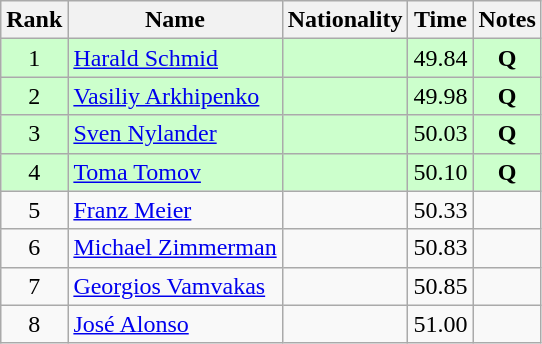<table class="wikitable sortable" style="text-align:center">
<tr>
<th>Rank</th>
<th>Name</th>
<th>Nationality</th>
<th>Time</th>
<th>Notes</th>
</tr>
<tr bgcolor=ccffcc>
<td>1</td>
<td align=left><a href='#'>Harald Schmid</a></td>
<td align=left></td>
<td>49.84</td>
<td><strong>Q</strong></td>
</tr>
<tr bgcolor=ccffcc>
<td>2</td>
<td align=left><a href='#'>Vasiliy Arkhipenko</a></td>
<td align=left></td>
<td>49.98</td>
<td><strong>Q</strong></td>
</tr>
<tr bgcolor=ccffcc>
<td>3</td>
<td align=left><a href='#'>Sven Nylander</a></td>
<td align=left></td>
<td>50.03</td>
<td><strong>Q</strong></td>
</tr>
<tr bgcolor=ccffcc>
<td>4</td>
<td align=left><a href='#'>Toma Tomov</a></td>
<td align=left></td>
<td>50.10</td>
<td><strong>Q</strong></td>
</tr>
<tr>
<td>5</td>
<td align=left><a href='#'>Franz Meier</a></td>
<td align="left"></td>
<td>50.33</td>
<td></td>
</tr>
<tr>
<td>6</td>
<td align=left><a href='#'>Michael Zimmerman</a></td>
<td align=left></td>
<td>50.83</td>
<td></td>
</tr>
<tr>
<td>7</td>
<td align=left><a href='#'>Georgios Vamvakas</a></td>
<td align=left></td>
<td>50.85</td>
<td></td>
</tr>
<tr>
<td>8</td>
<td align=left><a href='#'>José Alonso</a></td>
<td align=left></td>
<td>51.00</td>
<td></td>
</tr>
</table>
